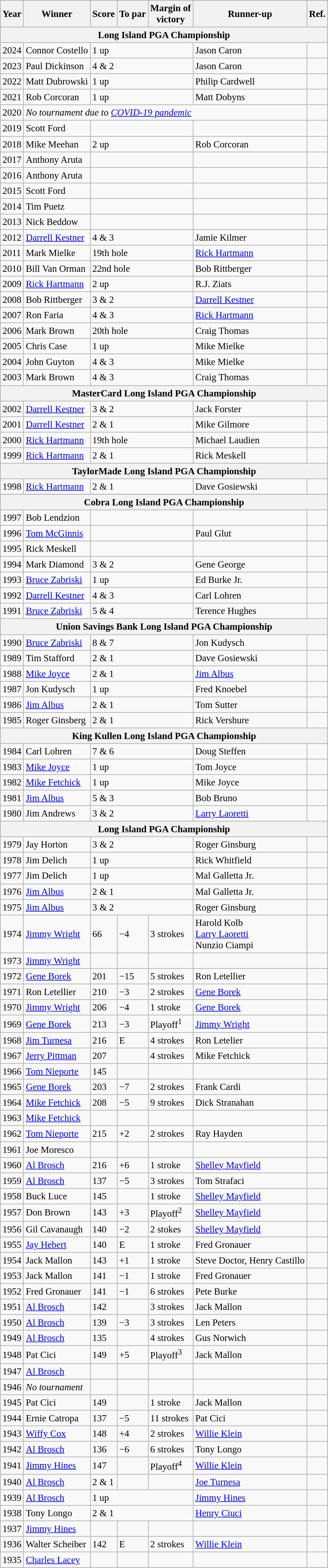<table class="wikitable" style="font-size:95%">
<tr>
<th>Year</th>
<th>Winner</th>
<th>Score</th>
<th>To par</th>
<th>Margin of<br>victory</th>
<th>Runner-up</th>
<th>Ref.</th>
</tr>
<tr>
<th colspan="7">Long Island PGA Championship</th>
</tr>
<tr>
<td>2024</td>
<td>Connor Costello</td>
<td colspan=3>1 up</td>
<td>Jason Caron</td>
<td></td>
</tr>
<tr>
<td>2023</td>
<td>Paul Dickinson</td>
<td colspan=3>4 & 2</td>
<td>Jason Caron</td>
<td></td>
</tr>
<tr>
<td>2022</td>
<td>Matt Dubrowski</td>
<td colspan=3>1 up</td>
<td>Philip Cardwell</td>
<td></td>
</tr>
<tr>
<td>2021</td>
<td>Rob Corcoran</td>
<td colspan=3>1 up</td>
<td>Matt Dobyns</td>
<td></td>
</tr>
<tr>
<td>2020</td>
<td colspan=5><em>No tournament due to <a href='#'>COVID-19 pandemic</a></em></td>
<td></td>
</tr>
<tr>
<td>2019</td>
<td>Scott Ford</td>
<td colspan=3></td>
<td></td>
<td></td>
</tr>
<tr>
<td>2018</td>
<td>Mike Meehan</td>
<td colspan=3>2 up</td>
<td>Rob Corcoran</td>
<td></td>
</tr>
<tr>
<td>2017</td>
<td>Anthony Aruta</td>
<td colspan=3></td>
<td></td>
<td></td>
</tr>
<tr>
<td>2016</td>
<td>Anthony Aruta</td>
<td colspan=3></td>
<td></td>
<td></td>
</tr>
<tr>
<td>2015</td>
<td>Scott Ford</td>
<td colspan=3></td>
<td></td>
<td></td>
</tr>
<tr>
<td>2014</td>
<td>Tim Puetz</td>
<td colspan=3></td>
<td></td>
<td></td>
</tr>
<tr>
<td>2013</td>
<td>Nick Beddow</td>
<td colspan=3></td>
<td></td>
<td></td>
</tr>
<tr>
<td>2012</td>
<td><a href='#'>Darrell Kestner</a></td>
<td colspan=3>4 & 3</td>
<td>Jamie Kilmer</td>
<td></td>
</tr>
<tr>
<td>2011</td>
<td>Mark Mielke</td>
<td colspan=3>19th hole</td>
<td><a href='#'>Rick Hartmann</a></td>
<td></td>
</tr>
<tr>
<td>2010</td>
<td>Bill Van Orman</td>
<td colspan=3>22nd hole</td>
<td>Bob Rittberger</td>
<td></td>
</tr>
<tr>
<td>2009</td>
<td><a href='#'>Rick Hartmann</a></td>
<td colspan=3>2 up</td>
<td>R.J. Ziats</td>
<td></td>
</tr>
<tr>
<td>2008</td>
<td>Bob Rittberger</td>
<td colspan=3>3 & 2</td>
<td><a href='#'>Darrell Kestner</a></td>
<td></td>
</tr>
<tr>
<td>2007</td>
<td>Ron Faria</td>
<td colspan=3>4 & 3</td>
<td><a href='#'>Rick Hartmann</a></td>
<td></td>
</tr>
<tr>
<td>2006</td>
<td>Mark Brown</td>
<td colspan=3>20th hole</td>
<td>Craig Thomas</td>
<td></td>
</tr>
<tr>
<td>2005</td>
<td>Chris Case</td>
<td colspan=3>1 up</td>
<td>Mike Mielke</td>
<td></td>
</tr>
<tr>
<td>2004</td>
<td>John Guyton</td>
<td colspan=3>4 & 3</td>
<td>Mike Mielke</td>
<td></td>
</tr>
<tr>
<td>2003</td>
<td>Mark Brown</td>
<td colspan=3>4 & 3</td>
<td>Craig Thomas</td>
<td></td>
</tr>
<tr>
<th colspan="7">MasterCard Long Island PGA Championship</th>
</tr>
<tr>
<td>2002</td>
<td><a href='#'>Darrell Kestner</a></td>
<td colspan=3>3 & 2</td>
<td>Jack Forster</td>
<td></td>
</tr>
<tr>
<td>2001</td>
<td><a href='#'>Darrell Kestner</a></td>
<td colspan=3>2 & 1</td>
<td>Mike Gilmore</td>
<td></td>
</tr>
<tr>
<td>2000</td>
<td><a href='#'>Rick Hartmann</a></td>
<td colspan=3>19th hole</td>
<td>Michael Laudien</td>
<td></td>
</tr>
<tr>
<td>1999</td>
<td><a href='#'>Rick Hartmann</a></td>
<td colspan=3>2 & 1</td>
<td>Rick Meskell</td>
<td></td>
</tr>
<tr>
<th colspan="7">TaylorMade Long Island PGA Championship</th>
</tr>
<tr>
<td>1998</td>
<td><a href='#'>Rick Hartmann</a></td>
<td colspan=3>2 & 1</td>
<td>Dave Gosiewski</td>
<td></td>
</tr>
<tr>
</tr>
<tr>
<th colspan="7">Cobra Long Island PGA Championship</th>
</tr>
<tr>
<td>1997</td>
<td>Bob Lendzion</td>
<td colspan=3></td>
<td></td>
<td></td>
</tr>
<tr>
<td>1996</td>
<td><a href='#'>Tom McGinnis</a></td>
<td colspan=3></td>
<td>Paul Glut</td>
<td></td>
</tr>
<tr>
<td>1995</td>
<td>Rick Meskell</td>
<td colspan=3></td>
<td></td>
<td></td>
</tr>
<tr>
<td>1994</td>
<td>Mark Diamond</td>
<td colspan=3>3 & 2</td>
<td>Gene George</td>
<td></td>
</tr>
<tr>
<td>1993</td>
<td><a href='#'>Bruce Zabriski</a></td>
<td colspan=3>1 up</td>
<td>Ed Burke Jr.</td>
<td></td>
</tr>
<tr>
<td>1992</td>
<td><a href='#'>Darrell Kestner</a></td>
<td colspan=3>4 & 3</td>
<td>Carl Lohren</td>
<td></td>
</tr>
<tr>
<td>1991</td>
<td><a href='#'>Bruce Zabriski</a></td>
<td colspan=3>5 & 4</td>
<td>Terence Hughes</td>
<td></td>
</tr>
<tr>
<th colspan="7">Union Savings Bank Long Island PGA Championship</th>
</tr>
<tr>
<td>1990</td>
<td><a href='#'>Bruce Zabriski</a></td>
<td colspan=3>8 & 7</td>
<td>Jon Kudysch</td>
<td></td>
</tr>
<tr>
<td>1989</td>
<td>Tim Stafford</td>
<td colspan=3>2 & 1</td>
<td>Dave Gosiewski</td>
<td></td>
</tr>
<tr>
<td>1988</td>
<td><a href='#'>Mike Joyce</a></td>
<td colspan=3>2 & 1</td>
<td><a href='#'>Jim Albus</a></td>
<td></td>
</tr>
<tr>
<td>1987</td>
<td>Jon Kudysch</td>
<td colspan=3>1 up</td>
<td>Fred Knoebel</td>
<td></td>
</tr>
<tr>
<td>1986</td>
<td><a href='#'>Jim Albus</a></td>
<td colspan=3>2 & 1</td>
<td>Tom Sutter</td>
<td></td>
</tr>
<tr>
<td>1985</td>
<td>Roger Ginsberg</td>
<td colspan=3>2 & 1</td>
<td>Rick Vershure</td>
<td></td>
</tr>
<tr>
<th colspan="7">King Kullen Long Island PGA Championship</th>
</tr>
<tr>
<td>1984</td>
<td>Carl Lohren</td>
<td colspan=3>7 & 6</td>
<td>Doug Steffen</td>
<td></td>
</tr>
<tr>
<td>1983</td>
<td><a href='#'>Mike Joyce</a></td>
<td colspan=3>1 up</td>
<td>Tom Joyce</td>
<td></td>
</tr>
<tr>
<td>1982</td>
<td><a href='#'>Mike Fetchick</a></td>
<td colspan=3>1 up</td>
<td>Mike Joyce</td>
<td></td>
</tr>
<tr>
<td>1981</td>
<td><a href='#'>Jim Albus</a></td>
<td colspan=3>5 & 3</td>
<td>Bob Bruno</td>
<td></td>
</tr>
<tr>
<td>1980</td>
<td>Jim Andrews</td>
<td colspan=3>3 & 2</td>
<td><a href='#'>Larry Laoretti</a></td>
<td></td>
</tr>
<tr>
<th colspan="7">Long Island PGA Championship</th>
</tr>
<tr>
<td>1979</td>
<td>Jay Horton</td>
<td colspan=3>3 & 2</td>
<td>Roger Ginsburg</td>
<td></td>
</tr>
<tr>
<td>1978</td>
<td>Jim Delich</td>
<td colspan=3>1 up</td>
<td>Rick Whitfield</td>
<td></td>
</tr>
<tr>
<td>1977</td>
<td>Jim Delich</td>
<td colspan=3>1 up</td>
<td>Mal Galletta Jr.</td>
<td></td>
</tr>
<tr>
<td>1976</td>
<td><a href='#'>Jim Albus</a></td>
<td colspan=3>2 & 1</td>
<td>Mal Galletta Jr.</td>
<td></td>
</tr>
<tr>
<td>1975</td>
<td><a href='#'>Jim Albus</a></td>
<td colspan=3>3 & 2</td>
<td>Roger Ginsburg</td>
<td></td>
</tr>
<tr>
<td>1974</td>
<td><a href='#'>Jimmy Wright</a></td>
<td>66</td>
<td>−4</td>
<td>3 strokes</td>
<td>Harold Kolb<br><a href='#'>Larry Laoretti</a><br>Nunzio Ciampi</td>
<td></td>
</tr>
<tr>
<td>1973</td>
<td><a href='#'>Jimmy Wright</a></td>
<td></td>
<td></td>
<td></td>
<td></td>
<td></td>
</tr>
<tr>
<td>1972</td>
<td><a href='#'>Gene Borek</a></td>
<td>201</td>
<td>−15</td>
<td>5 strokes</td>
<td>Ron Letellier</td>
<td></td>
</tr>
<tr>
<td>1971</td>
<td>Ron Letellier</td>
<td>210</td>
<td>−3</td>
<td>2 strokes</td>
<td><a href='#'>Gene Borek</a></td>
<td></td>
</tr>
<tr>
<td>1970</td>
<td><a href='#'>Jimmy Wright</a></td>
<td>206</td>
<td>−4</td>
<td>1 stroke</td>
<td><a href='#'>Gene Borek</a></td>
<td></td>
</tr>
<tr>
<td>1969</td>
<td><a href='#'>Gene Borek</a></td>
<td>213</td>
<td>−3</td>
<td>Playoff<sup>1</sup></td>
<td><a href='#'>Jimmy Wright</a></td>
<td></td>
</tr>
<tr>
<td>1968</td>
<td><a href='#'>Jim Turnesa</a></td>
<td>216</td>
<td>E</td>
<td>4 strokes</td>
<td>Ron Letelier</td>
<td></td>
</tr>
<tr>
<td>1967</td>
<td><a href='#'>Jerry Pittman</a></td>
<td>207</td>
<td></td>
<td>4 strokes</td>
<td>Mike Fetchick</td>
<td></td>
</tr>
<tr>
<td>1966</td>
<td><a href='#'>Tom Nieporte</a></td>
<td>145</td>
<td></td>
<td></td>
<td></td>
<td></td>
</tr>
<tr>
<td>1965</td>
<td><a href='#'>Gene Borek</a></td>
<td>203</td>
<td>−7</td>
<td>2 strokes</td>
<td>Frank Cardi</td>
<td></td>
</tr>
<tr>
<td>1964</td>
<td><a href='#'>Mike Fetchick</a></td>
<td>208</td>
<td>−5</td>
<td>9 strokes</td>
<td>Dick Stranahan</td>
<td></td>
</tr>
<tr>
<td>1963</td>
<td><a href='#'>Mike Fetchick</a></td>
<td></td>
<td></td>
<td></td>
<td></td>
<td></td>
</tr>
<tr>
<td>1962</td>
<td><a href='#'>Tom Nieporte</a></td>
<td>215</td>
<td>+2</td>
<td>2 strokes</td>
<td>Ray Hayden</td>
<td></td>
</tr>
<tr>
<td>1961</td>
<td>Joe Moresco</td>
<td></td>
<td></td>
<td></td>
<td></td>
<td></td>
</tr>
<tr>
<td>1960</td>
<td><a href='#'>Al Brosch</a></td>
<td>216</td>
<td>+6</td>
<td>1 stroke</td>
<td><a href='#'>Shelley Mayfield</a></td>
<td></td>
</tr>
<tr>
<td>1959</td>
<td><a href='#'>Al Brosch</a></td>
<td>137</td>
<td>−5</td>
<td>3 strokes</td>
<td>Tom Strafaci</td>
<td></td>
</tr>
<tr>
<td>1958</td>
<td>Buck Luce</td>
<td>145</td>
<td></td>
<td>1 stroke</td>
<td><a href='#'>Shelley Mayfield</a></td>
<td></td>
</tr>
<tr>
<td>1957</td>
<td>Don Brown</td>
<td>143</td>
<td>+3</td>
<td>Playoff<sup>2</sup></td>
<td><a href='#'>Shelley Mayfield</a></td>
<td></td>
</tr>
<tr>
<td>1956</td>
<td>Gil Cavanaugh</td>
<td>140</td>
<td>−2</td>
<td>2 stokes</td>
<td><a href='#'>Shelley Mayfield</a></td>
<td></td>
</tr>
<tr>
<td>1955</td>
<td><a href='#'>Jay Hebert</a></td>
<td>140</td>
<td>E</td>
<td>1 stroke</td>
<td>Fred Gronauer</td>
<td></td>
</tr>
<tr>
<td>1954</td>
<td>Jack Mallon</td>
<td>143</td>
<td>+1</td>
<td>1 stroke</td>
<td>Steve Doctor, Henry Castillo</td>
<td></td>
</tr>
<tr>
<td>1953</td>
<td>Jack Mallon</td>
<td>141</td>
<td>−1</td>
<td>1 stroke</td>
<td>Fred Gronauer</td>
<td></td>
</tr>
<tr>
<td>1952</td>
<td>Fred Gronauer</td>
<td>141</td>
<td>−1</td>
<td>6 strokes</td>
<td>Pete Burke</td>
<td></td>
</tr>
<tr>
<td>1951</td>
<td><a href='#'>Al Brosch</a></td>
<td>142</td>
<td></td>
<td>3 strokes</td>
<td>Jack Mallon</td>
<td></td>
</tr>
<tr>
<td>1950</td>
<td><a href='#'>Al Brosch</a></td>
<td>139</td>
<td>−3</td>
<td>3 strokes</td>
<td>Len Peters</td>
<td></td>
</tr>
<tr>
<td>1949</td>
<td><a href='#'>Al Brosch</a></td>
<td>135</td>
<td></td>
<td>4 strokes</td>
<td>Gus Norwich</td>
<td></td>
</tr>
<tr>
<td>1948</td>
<td>Pat Cici</td>
<td>149</td>
<td>+5</td>
<td>Playoff<sup>3</sup></td>
<td>Jack Mallon</td>
<td></td>
</tr>
<tr>
<td>1947</td>
<td><a href='#'>Al Brosch</a></td>
<td></td>
<td></td>
<td></td>
<td></td>
<td></td>
</tr>
<tr>
<td>1946</td>
<td><em>No tournament</em></td>
<td></td>
<td></td>
<td></td>
<td></td>
<td></td>
</tr>
<tr>
<td>1945</td>
<td>Pat Cici</td>
<td>149</td>
<td></td>
<td>1 stroke</td>
<td>Jack Mallon</td>
<td></td>
</tr>
<tr>
<td>1944</td>
<td>Ernie Catropa</td>
<td>137</td>
<td>−5</td>
<td>11 strokes</td>
<td>Pat Cici</td>
<td></td>
</tr>
<tr>
<td>1943</td>
<td><a href='#'>Wiffy Cox</a></td>
<td>148</td>
<td>+4</td>
<td>2 strokes</td>
<td><a href='#'>Willie Klein</a></td>
<td></td>
</tr>
<tr>
<td>1942</td>
<td><a href='#'>Al Brosch</a></td>
<td>136</td>
<td>−6</td>
<td>6 strokes</td>
<td>Tony Longo</td>
<td></td>
</tr>
<tr>
<td>1941</td>
<td><a href='#'>Jimmy Hines</a></td>
<td>147</td>
<td></td>
<td>Playoff<sup>4</sup></td>
<td><a href='#'>Willie Klein</a></td>
<td></td>
</tr>
<tr>
<td>1940</td>
<td><a href='#'>Al Brosch</a></td>
<td>2 & 1</td>
<td></td>
<td></td>
<td><a href='#'>Joe Turnesa</a></td>
<td></td>
</tr>
<tr>
<td>1939</td>
<td><a href='#'>Al Brosch</a></td>
<td colspan=3>1 up</td>
<td><a href='#'>Jimmy Hines</a></td>
<td></td>
</tr>
<tr>
<td>1938</td>
<td>Tony Longo</td>
<td colspan=3>2 & 1</td>
<td><a href='#'>Henry Ciuci</a></td>
<td></td>
</tr>
<tr>
<td>1937</td>
<td><a href='#'>Jimmy Hines</a></td>
<td></td>
<td></td>
<td></td>
<td></td>
<td></td>
</tr>
<tr>
<td>1936</td>
<td>Walter Scheiber</td>
<td>142</td>
<td>E</td>
<td>2 strokes</td>
<td><a href='#'>Willie Klein</a></td>
<td></td>
</tr>
<tr>
<td>1935</td>
<td><a href='#'>Charles Lacey</a></td>
<td></td>
<td></td>
<td></td>
<td></td>
<td></td>
</tr>
</table>
